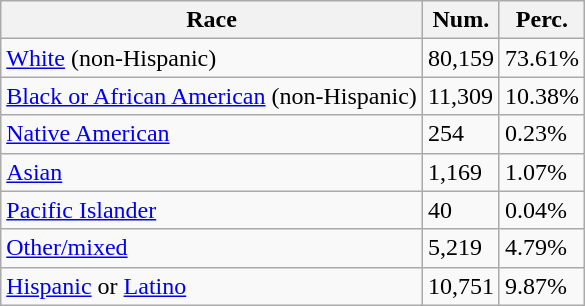<table class="wikitable">
<tr>
<th>Race</th>
<th>Num.</th>
<th>Perc.</th>
</tr>
<tr>
<td><a href='#'>White</a> (non-Hispanic)</td>
<td>80,159</td>
<td>73.61%</td>
</tr>
<tr>
<td><a href='#'>Black or African American</a> (non-Hispanic)</td>
<td>11,309</td>
<td>10.38%</td>
</tr>
<tr>
<td><a href='#'>Native American</a></td>
<td>254</td>
<td>0.23%</td>
</tr>
<tr>
<td><a href='#'>Asian</a></td>
<td>1,169</td>
<td>1.07%</td>
</tr>
<tr>
<td><a href='#'>Pacific Islander</a></td>
<td>40</td>
<td>0.04%</td>
</tr>
<tr>
<td><a href='#'>Other/mixed</a></td>
<td>5,219</td>
<td>4.79%</td>
</tr>
<tr>
<td><a href='#'>Hispanic</a> or <a href='#'>Latino</a></td>
<td>10,751</td>
<td>9.87%</td>
</tr>
</table>
